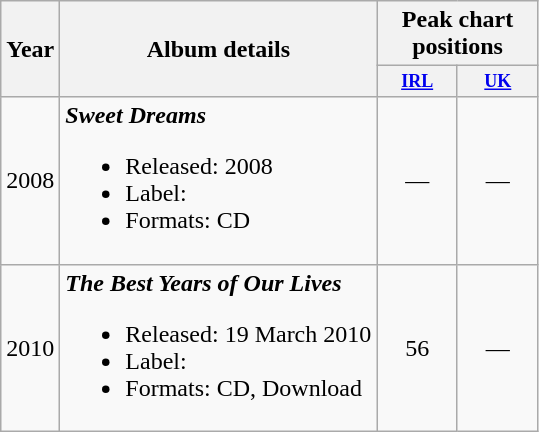<table class="wikitable" style=text-align:center;>
<tr>
<th rowspan="2">Year</th>
<th rowspan="2">Album details</th>
<th colspan="2">Peak chart positions</th>
</tr>
<tr>
<th style="width:4em;font-size:75%"><a href='#'>IRL</a><br></th>
<th style="width:4em;font-size:75%"><a href='#'>UK</a><br></th>
</tr>
<tr>
<td>2008</td>
<td align="left"><strong><em>Sweet Dreams</em></strong><br><ul><li>Released: 2008</li><li>Label:</li><li>Formats: CD</li></ul></td>
<td>—</td>
<td>—</td>
</tr>
<tr>
<td>2010</td>
<td align="left"><strong><em>The Best Years of Our Lives</em></strong><br><ul><li>Released: 19 March 2010</li><li>Label:</li><li>Formats: CD, Download</li></ul></td>
<td>56</td>
<td>—</td>
</tr>
</table>
